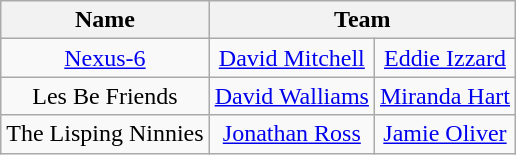<table class="wikitable" style="text-align:center">
<tr>
<th scope="col">Name</th>
<th colspan=2>Team</th>
</tr>
<tr>
<td><a href='#'>Nexus-6</a></td>
<td><a href='#'>David Mitchell</a></td>
<td><a href='#'>Eddie Izzard</a></td>
</tr>
<tr>
<td>Les Be Friends</td>
<td><a href='#'>David Walliams</a></td>
<td><a href='#'>Miranda Hart</a></td>
</tr>
<tr>
<td>The Lisping Ninnies</td>
<td><a href='#'>Jonathan Ross</a></td>
<td><a href='#'>Jamie Oliver</a></td>
</tr>
</table>
